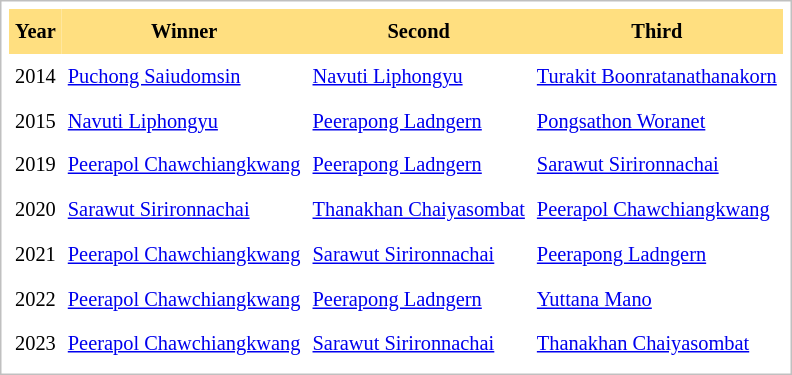<table cellpadding="4" cellspacing="0"  style="border: 1px solid silver; color: black; margin: 0 0 0.5em 0; background-color: white; padding: 5px; text-align: left; font-size:85%; vertical-align: top; line-height:1.6em;">
<tr>
<th scope=col; align="center" bgcolor="FFDF80">Year</th>
<th scope=col; align="center" bgcolor="FFDF80">Winner</th>
<th scope=col; align="center" bgcolor="FFDF80">Second</th>
<th scope=col; align="center" bgcolor="FFDF80">Third</th>
</tr>
<tr>
<td>2014</td>
<td><a href='#'>Puchong Saiudomsin</a></td>
<td><a href='#'>Navuti Liphongyu</a></td>
<td><a href='#'>Turakit Boonratanathanakorn</a></td>
</tr>
<tr>
<td>2015</td>
<td><a href='#'>Navuti Liphongyu</a></td>
<td><a href='#'>Peerapong Ladngern</a></td>
<td><a href='#'>Pongsathon Woranet</a></td>
</tr>
<tr>
<td>2019</td>
<td><a href='#'>Peerapol Chawchiangkwang</a></td>
<td><a href='#'>Peerapong Ladngern</a></td>
<td><a href='#'>Sarawut Sirironnachai</a></td>
</tr>
<tr>
<td>2020</td>
<td><a href='#'>Sarawut Sirironnachai</a></td>
<td><a href='#'>Thanakhan Chaiyasombat</a></td>
<td><a href='#'>Peerapol Chawchiangkwang</a></td>
</tr>
<tr>
<td>2021</td>
<td><a href='#'>Peerapol Chawchiangkwang</a></td>
<td><a href='#'>Sarawut Sirironnachai</a></td>
<td><a href='#'>Peerapong Ladngern</a></td>
</tr>
<tr>
<td>2022</td>
<td><a href='#'>Peerapol Chawchiangkwang</a></td>
<td><a href='#'>Peerapong Ladngern</a></td>
<td><a href='#'>Yuttana Mano</a></td>
</tr>
<tr>
<td>2023</td>
<td><a href='#'>Peerapol Chawchiangkwang</a></td>
<td><a href='#'>Sarawut Sirironnachai</a></td>
<td><a href='#'>Thanakhan Chaiyasombat</a></td>
</tr>
</table>
